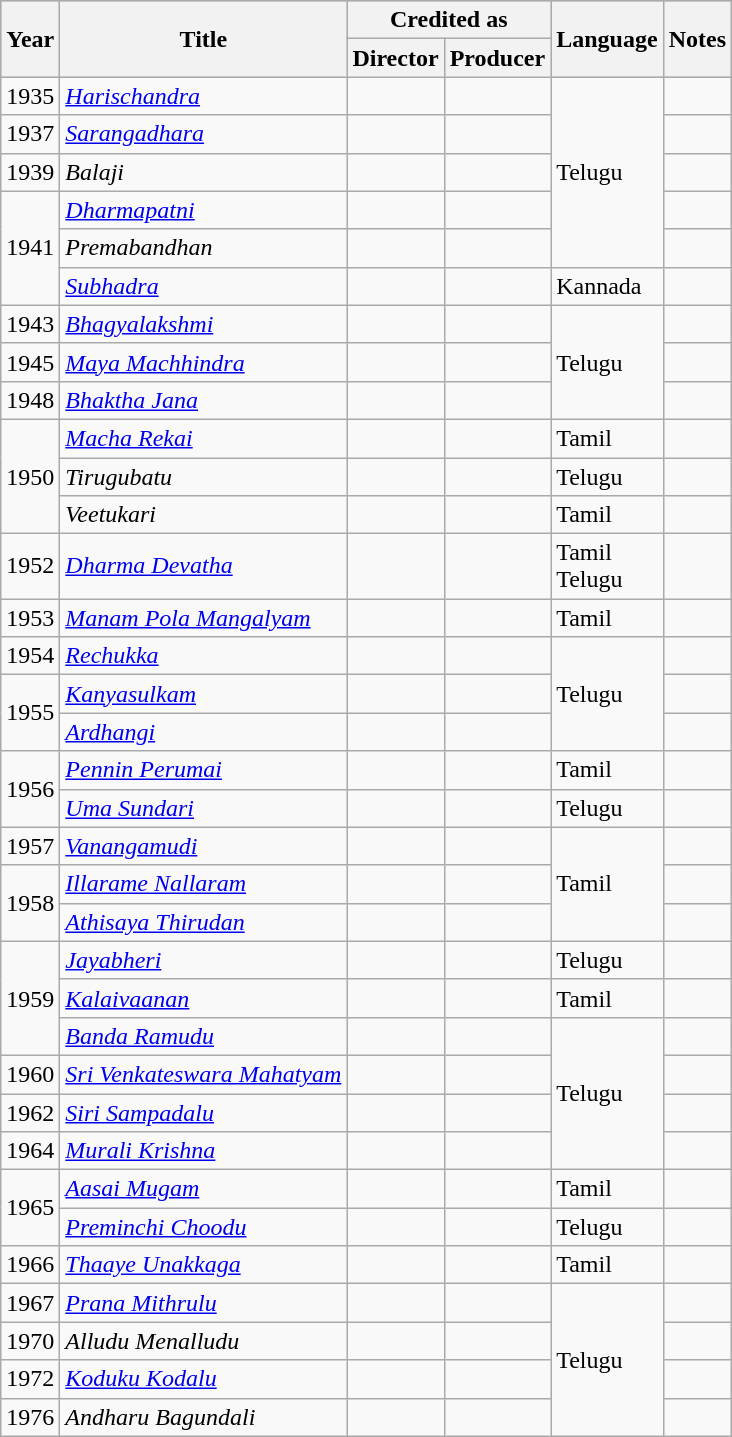<table class="wikitable">
<tr style="background:#B0C4DE; text-align:center;">
<th rowspan="2" scope="col">Year</th>
<th rowspan="2" scope="col">Title</th>
<th scope="col"  colspan="2">Credited as</th>
<th rowspan="2" scope="col">Language</th>
<th rowspan="2" class="unsortable" scope="col">Notes</th>
</tr>
<tr>
<th>Director</th>
<th>Producer</th>
</tr>
<tr>
<td>1935</td>
<td><em><a href='#'>Harischandra</a></em></td>
<td></td>
<td></td>
<td rowspan="5">Telugu</td>
<td></td>
</tr>
<tr>
<td>1937</td>
<td><em><a href='#'>Sarangadhara</a></em></td>
<td></td>
<td></td>
<td></td>
</tr>
<tr>
<td>1939</td>
<td><em>Balaji</em></td>
<td></td>
<td></td>
<td></td>
</tr>
<tr>
<td rowspan="3">1941</td>
<td><em><a href='#'>Dharmapatni</a></em></td>
<td></td>
<td></td>
<td></td>
</tr>
<tr>
<td><em>Premabandhan</em></td>
<td></td>
<td></td>
<td></td>
</tr>
<tr>
<td><a href='#'><em>Subhadra</em></a></td>
<td></td>
<td></td>
<td>Kannada</td>
<td></td>
</tr>
<tr>
<td>1943</td>
<td><em><a href='#'>Bhagyalakshmi</a></em></td>
<td></td>
<td></td>
<td rowspan="3">Telugu</td>
<td></td>
</tr>
<tr>
<td>1945</td>
<td><em><a href='#'>Maya Machhindra</a></em></td>
<td></td>
<td></td>
<td></td>
</tr>
<tr>
<td>1948</td>
<td><em><a href='#'>Bhaktha Jana</a></em></td>
<td></td>
<td></td>
<td></td>
</tr>
<tr>
<td rowspan="3">1950</td>
<td><em><a href='#'>Macha Rekai</a></em></td>
<td></td>
<td></td>
<td>Tamil</td>
<td></td>
</tr>
<tr>
<td><em>Tirugubatu</em></td>
<td></td>
<td></td>
<td>Telugu</td>
<td></td>
</tr>
<tr>
<td><em>Veetukari</em></td>
<td></td>
<td></td>
<td>Tamil</td>
<td></td>
</tr>
<tr>
<td>1952</td>
<td><em><a href='#'>Dharma Devatha</a></em></td>
<td></td>
<td></td>
<td>Tamil<br>Telugu</td>
<td></td>
</tr>
<tr>
<td>1953</td>
<td><em><a href='#'>Manam Pola Mangalyam</a></em></td>
<td></td>
<td></td>
<td>Tamil</td>
<td></td>
</tr>
<tr>
<td>1954</td>
<td><em><a href='#'>Rechukka</a></em></td>
<td></td>
<td></td>
<td rowspan="3">Telugu</td>
<td></td>
</tr>
<tr>
<td rowspan="2">1955</td>
<td><a href='#'><em>Kanyasulkam</em></a></td>
<td></td>
<td></td>
<td></td>
</tr>
<tr>
<td><em><a href='#'>Ardhangi</a></em></td>
<td></td>
<td></td>
<td></td>
</tr>
<tr>
<td rowspan="2">1956</td>
<td><em><a href='#'>Pennin Perumai</a></em></td>
<td></td>
<td></td>
<td>Tamil</td>
<td></td>
</tr>
<tr>
<td><em><a href='#'>Uma Sundari</a></em></td>
<td></td>
<td></td>
<td>Telugu</td>
<td></td>
</tr>
<tr>
<td>1957</td>
<td><em><a href='#'>Vanangamudi</a></em></td>
<td></td>
<td></td>
<td rowspan="3">Tamil</td>
<td></td>
</tr>
<tr>
<td rowspan="2">1958</td>
<td><em><a href='#'>Illarame Nallaram</a></em></td>
<td></td>
<td></td>
<td></td>
</tr>
<tr>
<td><em><a href='#'>Athisaya Thirudan</a></em></td>
<td></td>
<td></td>
<td></td>
</tr>
<tr>
<td rowspan="3">1959</td>
<td><em><a href='#'>Jayabheri</a></em></td>
<td></td>
<td></td>
<td>Telugu</td>
<td></td>
</tr>
<tr>
<td><em><a href='#'>Kalaivaanan</a></em></td>
<td></td>
<td></td>
<td>Tamil</td>
<td></td>
</tr>
<tr>
<td><em><a href='#'>Banda Ramudu</a></em></td>
<td></td>
<td></td>
<td rowspan="4">Telugu</td>
</tr>
<tr>
<td>1960</td>
<td><em><a href='#'>Sri Venkateswara Mahatyam</a></em></td>
<td></td>
<td></td>
<td></td>
</tr>
<tr>
<td>1962</td>
<td><em><a href='#'>Siri Sampadalu</a></em></td>
<td></td>
<td></td>
<td></td>
</tr>
<tr>
<td>1964</td>
<td><a href='#'><em>Murali Krishna</em></a></td>
<td></td>
<td></td>
<td></td>
</tr>
<tr>
<td rowspan="2">1965</td>
<td><em><a href='#'>Aasai Mugam</a></em></td>
<td></td>
<td></td>
<td>Tamil</td>
<td></td>
</tr>
<tr>
<td><em><a href='#'>Preminchi Choodu</a></em></td>
<td></td>
<td></td>
<td>Telugu</td>
<td></td>
</tr>
<tr>
<td>1966</td>
<td><em><a href='#'>Thaaye Unakkaga</a></em></td>
<td></td>
<td></td>
<td>Tamil</td>
<td></td>
</tr>
<tr>
<td>1967</td>
<td><em><a href='#'>Prana Mithrulu</a></em></td>
<td></td>
<td></td>
<td rowspan="4">Telugu</td>
<td></td>
</tr>
<tr>
<td>1970</td>
<td><em>Alludu Menalludu</em></td>
<td></td>
<td></td>
<td></td>
</tr>
<tr>
<td>1972</td>
<td><em><a href='#'>Koduku Kodalu</a></em></td>
<td></td>
<td></td>
<td></td>
</tr>
<tr>
<td>1976</td>
<td><em>Andharu Bagundali</em></td>
<td></td>
<td></td>
<td></td>
</tr>
</table>
